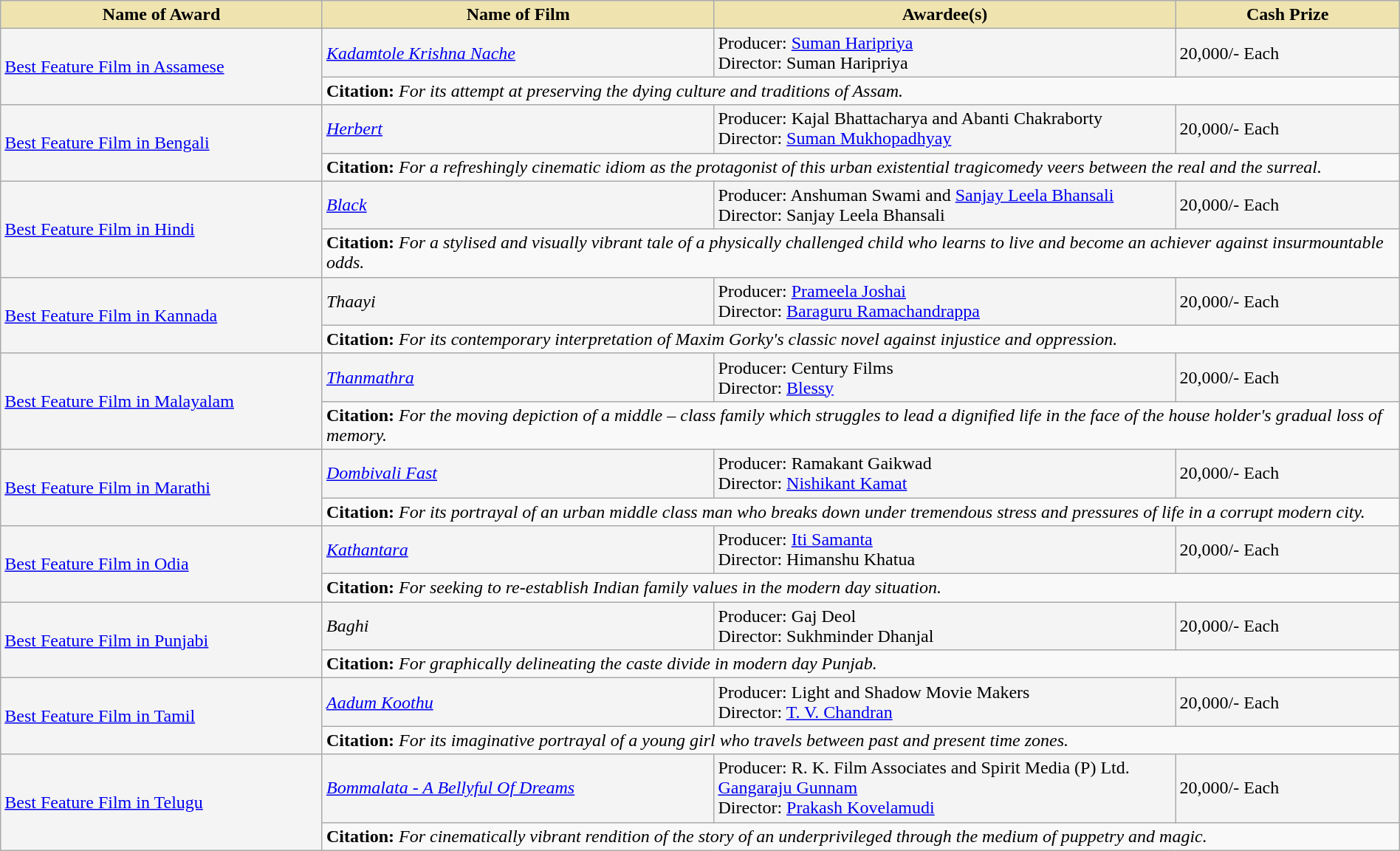<table class="wikitable" style="width:100%;">
<tr>
<th style="background-color:#EFE4B0;width:23%;">Name of Award</th>
<th style="background-color:#EFE4B0;width:28%;">Name of Film</th>
<th style="background-color:#EFE4B0;width:33%;">Awardee(s)</th>
<th style="background-color:#EFE4B0;width:16%;">Cash Prize</th>
</tr>
<tr style="background-color:#F4F4F4">
<td rowspan="2"><a href='#'>Best Feature Film in Assamese</a></td>
<td><em><a href='#'>Kadamtole Krishna Nache</a></em></td>
<td>Producer: <a href='#'>Suman Haripriya</a><br>Director: Suman Haripriya</td>
<td> 20,000/- Each</td>
</tr>
<tr style="background-color:#F9F9F9">
<td colspan="3"><strong>Citation:</strong> <em>For its attempt at preserving the dying culture and traditions of Assam.</em></td>
</tr>
<tr style="background-color:#F4F4F4">
<td rowspan="2"><a href='#'>Best Feature Film in Bengali</a></td>
<td><em><a href='#'>Herbert</a></em></td>
<td>Producer: Kajal Bhattacharya and Abanti Chakraborty<br>Director: <a href='#'>Suman Mukhopadhyay</a></td>
<td> 20,000/- Each</td>
</tr>
<tr style="background-color:#F9F9F9">
<td colspan="3"><strong>Citation:</strong> <em>For a refreshingly cinematic idiom as the protagonist of this urban existential tragicomedy veers between the real and the surreal.</em></td>
</tr>
<tr style="background-color:#F4F4F4">
<td rowspan="2"><a href='#'>Best Feature Film in Hindi</a></td>
<td><em><a href='#'>Black</a></em></td>
<td>Producer: Anshuman Swami and <a href='#'>Sanjay Leela Bhansali</a><br>Director: Sanjay Leela Bhansali</td>
<td> 20,000/- Each</td>
</tr>
<tr style="background-color:#F9F9F9">
<td colspan="3"><strong>Citation:</strong> <em>For a stylised and visually vibrant tale of a physically challenged child who learns to live and become an achiever against insurmountable odds.</em></td>
</tr>
<tr style="background-color:#F4F4F4">
<td rowspan="2"><a href='#'>Best Feature Film in Kannada</a></td>
<td><em>Thaayi</em></td>
<td>Producer: <a href='#'>Prameela Joshai</a><br>Director: <a href='#'>Baraguru Ramachandrappa</a></td>
<td> 20,000/- Each</td>
</tr>
<tr style="background-color:#F9F9F9">
<td colspan="3"><strong>Citation:</strong> <em>For its contemporary interpretation of Maxim Gorky's classic novel against injustice and oppression.</em></td>
</tr>
<tr style="background-color:#F4F4F4">
<td rowspan="2"><a href='#'>Best Feature Film in Malayalam</a></td>
<td><em><a href='#'>Thanmathra</a></em></td>
<td>Producer: Century Films<br>Director: <a href='#'>Blessy</a></td>
<td> 20,000/- Each</td>
</tr>
<tr style="background-color:#F9F9F9">
<td colspan="3"><strong>Citation:</strong> <em>For the moving depiction of a middle – class family which struggles to lead a dignified life in the face of the house holder's gradual loss of memory.</em></td>
</tr>
<tr style="background-color:#F4F4F4">
<td rowspan="2"><a href='#'>Best Feature Film in Marathi</a></td>
<td><em><a href='#'>Dombivali Fast</a></em></td>
<td>Producer: Ramakant Gaikwad<br>Director: <a href='#'>Nishikant Kamat</a></td>
<td> 20,000/- Each</td>
</tr>
<tr style="background-color:#F9F9F9">
<td colspan="3"><strong>Citation:</strong> <em>For its portrayal of an urban middle class man who breaks down under tremendous stress and pressures of life in a corrupt modern city.</em></td>
</tr>
<tr style="background-color:#F4F4F4">
<td rowspan="2"><a href='#'>Best Feature Film in Odia</a></td>
<td><em><a href='#'>Kathantara</a></em></td>
<td>Producer: <a href='#'>Iti Samanta</a><br>Director: Himanshu Khatua</td>
<td> 20,000/- Each</td>
</tr>
<tr style="background-color:#F9F9F9">
<td colspan="3"><strong>Citation:</strong> <em>For seeking to re-establish Indian family values in the modern day situation.</em></td>
</tr>
<tr style="background-color:#F4F4F4">
<td rowspan="2"><a href='#'>Best Feature Film in Punjabi</a></td>
<td><em>Baghi</em></td>
<td>Producer: Gaj Deol<br>Director: Sukhminder Dhanjal</td>
<td> 20,000/- Each</td>
</tr>
<tr style="background-color:#F9F9F9">
<td colspan="3"><strong>Citation:</strong> <em>For graphically delineating the caste divide in modern day Punjab.</em></td>
</tr>
<tr style="background-color:#F4F4F4">
<td rowspan="2"><a href='#'>Best Feature Film in Tamil</a></td>
<td><em><a href='#'>Aadum Koothu</a></em></td>
<td>Producer: Light and Shadow Movie Makers<br>Director: <a href='#'>T. V. Chandran</a></td>
<td> 20,000/- Each</td>
</tr>
<tr style="background-color:#F9F9F9">
<td colspan="3"><strong>Citation:</strong> <em>For its imaginative portrayal of a young girl who travels between past and present time zones.</em></td>
</tr>
<tr style="background-color:#F4F4F4">
<td rowspan="2"><a href='#'>Best Feature Film in Telugu</a></td>
<td><em><a href='#'>Bommalata - A Bellyful Of Dreams</a></em></td>
<td>Producer: R. K. Film Associates and Spirit Media (P) Ltd. <a href='#'>Gangaraju Gunnam</a><br>Director: <a href='#'>Prakash Kovelamudi</a></td>
<td> 20,000/- Each</td>
</tr>
<tr style="background-color:#F9F9F9">
<td colspan="3"><strong>Citation:</strong> <em>For cinematically vibrant rendition of the story of an underprivileged through the medium of puppetry and magic.</em></td>
</tr>
</table>
